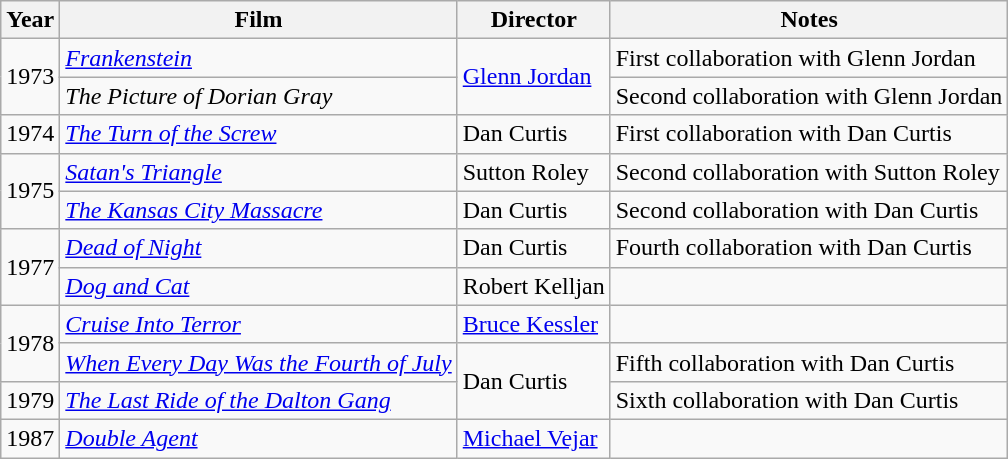<table class="wikitable">
<tr>
<th>Year</th>
<th>Film</th>
<th>Director</th>
<th>Notes</th>
</tr>
<tr>
<td rowspan=2>1973</td>
<td><em><a href='#'>Frankenstein</a></em></td>
<td rowspan=2><a href='#'>Glenn Jordan</a></td>
<td>First collaboration with Glenn Jordan</td>
</tr>
<tr>
<td><em>The Picture of Dorian Gray</em></td>
<td>Second collaboration with Glenn Jordan</td>
</tr>
<tr>
<td>1974</td>
<td><em><a href='#'>The Turn of the Screw</a></em></td>
<td>Dan Curtis</td>
<td>First collaboration with Dan Curtis</td>
</tr>
<tr>
<td rowspan=2>1975</td>
<td><em><a href='#'>Satan's Triangle</a></em></td>
<td>Sutton Roley</td>
<td>Second collaboration with Sutton Roley</td>
</tr>
<tr>
<td><em><a href='#'>The Kansas City Massacre</a></em></td>
<td>Dan Curtis</td>
<td>Second collaboration with Dan Curtis</td>
</tr>
<tr>
<td rowspan=2>1977</td>
<td><em><a href='#'>Dead of Night</a></em></td>
<td>Dan Curtis</td>
<td>Fourth collaboration with Dan Curtis</td>
</tr>
<tr>
<td><em><a href='#'>Dog and Cat</a></em></td>
<td>Robert Kelljan</td>
<td></td>
</tr>
<tr>
<td rowspan=2>1978</td>
<td><em><a href='#'>Cruise Into Terror</a></em></td>
<td><a href='#'>Bruce Kessler</a></td>
<td></td>
</tr>
<tr>
<td><em><a href='#'>When Every Day Was the Fourth of July</a></em></td>
<td rowspan=2>Dan Curtis</td>
<td>Fifth collaboration with Dan Curtis</td>
</tr>
<tr>
<td>1979</td>
<td><em><a href='#'>The Last Ride of the Dalton Gang</a></em></td>
<td>Sixth collaboration with Dan Curtis</td>
</tr>
<tr>
<td>1987</td>
<td><em><a href='#'>Double Agent</a></em></td>
<td><a href='#'>Michael Vejar</a></td>
<td></td>
</tr>
</table>
